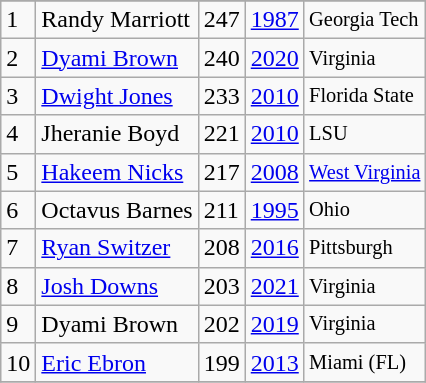<table class="wikitable">
<tr>
</tr>
<tr>
<td>1</td>
<td>Randy Marriott</td>
<td>247</td>
<td><a href='#'>1987</a></td>
<td style="font-size:85%;">Georgia Tech</td>
</tr>
<tr>
<td>2</td>
<td><a href='#'>Dyami Brown</a></td>
<td>240</td>
<td><a href='#'>2020</a></td>
<td style="font-size:85%;">Virginia</td>
</tr>
<tr>
<td>3</td>
<td><a href='#'>Dwight Jones</a></td>
<td>233</td>
<td><a href='#'>2010</a></td>
<td style="font-size:85%;">Florida State</td>
</tr>
<tr>
<td>4</td>
<td>Jheranie Boyd</td>
<td>221</td>
<td><a href='#'>2010</a></td>
<td style="font-size:85%;">LSU</td>
</tr>
<tr>
<td>5</td>
<td><a href='#'>Hakeem Nicks</a></td>
<td>217</td>
<td><a href='#'>2008</a></td>
<td style="font-size:85%;"><a href='#'>West Virginia</a></td>
</tr>
<tr>
<td>6</td>
<td>Octavus Barnes</td>
<td>211</td>
<td><a href='#'>1995</a></td>
<td style="font-size:85%;">Ohio</td>
</tr>
<tr>
<td>7</td>
<td><a href='#'>Ryan Switzer</a></td>
<td>208</td>
<td><a href='#'>2016</a></td>
<td style="font-size:85%;">Pittsburgh</td>
</tr>
<tr>
<td>8</td>
<td><a href='#'>Josh Downs</a></td>
<td>203</td>
<td><a href='#'>2021</a></td>
<td style="font-size:85%;">Virginia</td>
</tr>
<tr>
<td>9</td>
<td>Dyami Brown</td>
<td>202</td>
<td><a href='#'>2019</a></td>
<td style="font-size:85%;">Virginia</td>
</tr>
<tr>
<td>10</td>
<td><a href='#'>Eric Ebron</a></td>
<td>199</td>
<td><a href='#'>2013</a></td>
<td style="font-size:85%;">Miami (FL)</td>
</tr>
<tr>
</tr>
</table>
